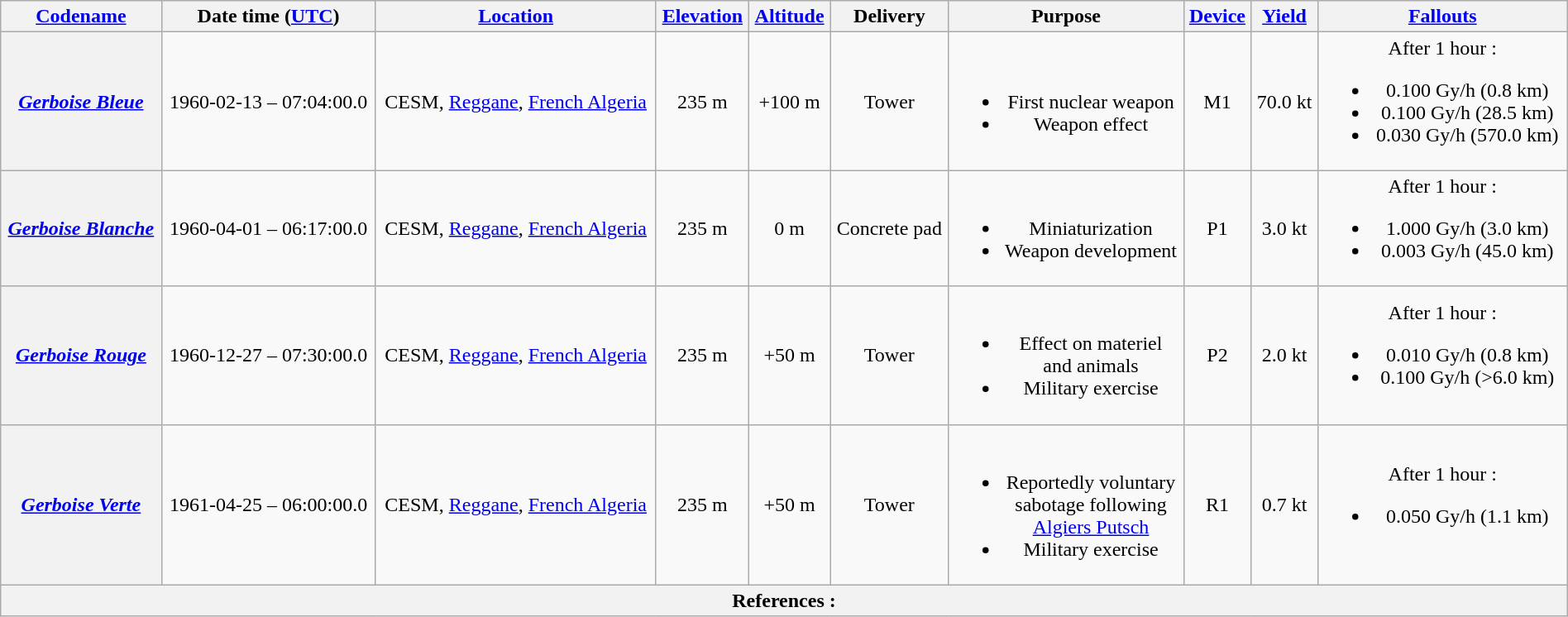<table class="wikitable" style="text-align:center; width:100%">
<tr>
<th><a href='#'>Codename</a></th>
<th>Date time (<a href='#'>UTC</a>)</th>
<th><a href='#'>Location</a></th>
<th><a href='#'>Elevation</a></th>
<th><a href='#'>Altitude</a></th>
<th>Delivery</th>
<th style="width:15%">Purpose</th>
<th><a href='#'>Device</a></th>
<th><a href='#'>Yield</a></th>
<th><a href='#'>Fallouts</a></th>
</tr>
<tr>
<th><em><a href='#'>Gerboise Bleue</a></em></th>
<td>1960-02-13 – 07:04:00.0</td>
<td>CESM, <a href='#'>Reggane</a>, <a href='#'>French Algeria</a><br></td>
<td>235 m</td>
<td>+100 m</td>
<td>Tower</td>
<td><br><ul><li>First nuclear weapon</li><li>Weapon effect</li></ul></td>
<td>M1</td>
<td>70.0 kt</td>
<td>After 1 hour :<br><ul><li>0.100 Gy/h (0.8 km)</li><li>0.100 Gy/h (28.5 km)</li><li>0.030 Gy/h (570.0 km)</li></ul></td>
</tr>
<tr>
<th><em><a href='#'>Gerboise Blanche</a></em></th>
<td>1960-04-01 – 06:17:00.0</td>
<td>CESM, <a href='#'>Reggane</a>, <a href='#'>French Algeria</a><br></td>
<td>235 m</td>
<td>0 m</td>
<td>Concrete pad</td>
<td><br><ul><li>Miniaturization</li><li>Weapon development</li></ul></td>
<td>P1</td>
<td>3.0 kt</td>
<td>After 1 hour :<br><ul><li>1.000 Gy/h (3.0 km)</li><li>0.003 Gy/h (45.0 km)</li></ul></td>
</tr>
<tr>
<th><em><a href='#'>Gerboise Rouge</a></em></th>
<td>1960-12-27 – 07:30:00.0</td>
<td>CESM, <a href='#'>Reggane</a>, <a href='#'>French Algeria</a><br></td>
<td>235 m</td>
<td>+50 m</td>
<td>Tower</td>
<td><br><ul><li>Effect on materiel and animals</li><li>Military exercise</li></ul></td>
<td>P2</td>
<td>2.0 kt</td>
<td>After 1 hour :<br><ul><li>0.010 Gy/h (0.8 km)</li><li>0.100 Gy/h (>6.0 km)</li></ul></td>
</tr>
<tr>
<th><em><a href='#'>Gerboise Verte</a></em></th>
<td>1961-04-25 – 06:00:00.0</td>
<td>CESM, <a href='#'>Reggane</a>, <a href='#'>French Algeria</a><br></td>
<td>235 m</td>
<td>+50 m</td>
<td>Tower</td>
<td><br><ul><li>Reportedly voluntary sabotage following <a href='#'>Algiers Putsch</a></li><li>Military exercise</li></ul></td>
<td>R1</td>
<td>0.7 kt</td>
<td>After 1 hour :<br><ul><li>0.050 Gy/h (1.1 km)</li></ul></td>
</tr>
<tr>
<th colspan=10>References :  </th>
</tr>
</table>
